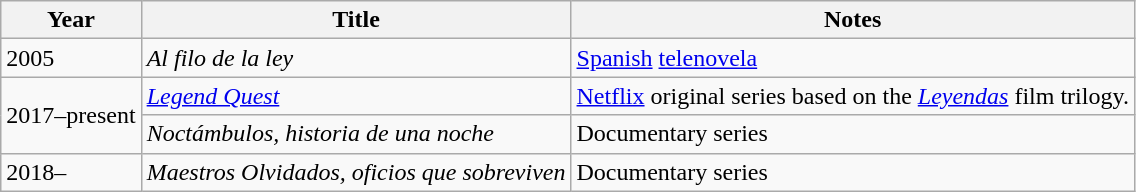<table class="wikitable">
<tr>
<th>Year</th>
<th>Title</th>
<th>Notes</th>
</tr>
<tr>
<td>2005</td>
<td><em>Al filo de la ley</em></td>
<td><a href='#'>Spanish</a> <a href='#'>telenovela</a></td>
</tr>
<tr>
<td rowspan="2">2017–present</td>
<td><em><a href='#'>Legend Quest</a></em></td>
<td><a href='#'>Netflix</a> original series based on the <em><a href='#'>Leyendas</a></em> film trilogy.</td>
</tr>
<tr>
<td><em>Noctámbulos, historia de una noche</em></td>
<td>Documentary series</td>
</tr>
<tr>
<td>2018–</td>
<td><em>Maestros Olvidados, oficios que sobreviven</em></td>
<td>Documentary series</td>
</tr>
</table>
